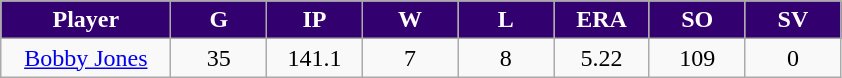<table class="wikitable sortable">
<tr>
<th style="background:#33006F;color:#FFFFFF;" width="16%">Player</th>
<th style="background:#33006F;color:#FFFFFF;" width="9%">G</th>
<th style="background:#33006F;color:#FFFFFF;" width="9%">IP</th>
<th style="background:#33006F;color:#FFFFFF;" width="9%">W</th>
<th style="background:#33006F;color:#FFFFFF;" width="9%">L</th>
<th style="background:#33006F;color:#FFFFFF;" width="9%">ERA</th>
<th style="background:#33006F;color:#FFFFFF;" width="9%">SO</th>
<th style="background:#33006F;color:#FFFFFF;" width="9%">SV</th>
</tr>
<tr align="center">
<td><a href='#'>Bobby Jones</a></td>
<td>35</td>
<td>141.1</td>
<td>7</td>
<td>8</td>
<td>5.22</td>
<td>109</td>
<td>0</td>
</tr>
</table>
